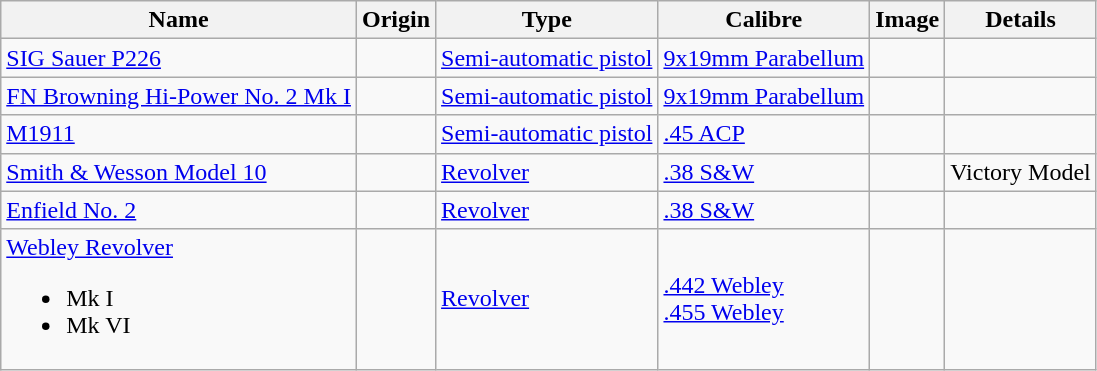<table class="wikitable">
<tr>
<th>Name</th>
<th>Origin</th>
<th>Type</th>
<th>Calibre</th>
<th>Image</th>
<th>Details</th>
</tr>
<tr>
<td><a href='#'>SIG Sauer P226</a></td>
<td><br></td>
<td><a href='#'>Semi-automatic pistol</a></td>
<td><a href='#'>9x19mm Parabellum</a></td>
<td></td>
</tr>
<tr>
<td><a href='#'>FN Browning Hi-Power No. 2 Mk I</a></td>
<td><br></td>
<td><a href='#'>Semi-automatic pistol</a></td>
<td><a href='#'>9x19mm Parabellum</a></td>
<td></td>
<td></td>
</tr>
<tr>
<td><a href='#'>M1911</a></td>
<td></td>
<td><a href='#'>Semi-automatic pistol</a></td>
<td><a href='#'>.45 ACP</a></td>
<td></td>
</tr>
<tr>
<td><a href='#'>Smith & Wesson Model 10</a></td>
<td></td>
<td><a href='#'>Revolver</a></td>
<td><a href='#'>.38 S&W</a></td>
<td></td>
<td>Victory Model</td>
</tr>
<tr>
<td><a href='#'>Enfield No. 2</a></td>
<td></td>
<td><a href='#'>Revolver</a></td>
<td><a href='#'>.38 S&W</a></td>
<td></td>
<td></td>
</tr>
<tr>
<td><a href='#'>Webley Revolver</a><br><ul><li>Mk I</li><li>Mk VI</li></ul></td>
<td></td>
<td><a href='#'>Revolver</a></td>
<td><a href='#'>.442 Webley</a><br><a href='#'>.455 Webley</a></td>
<td></td>
<td></td>
</tr>
</table>
